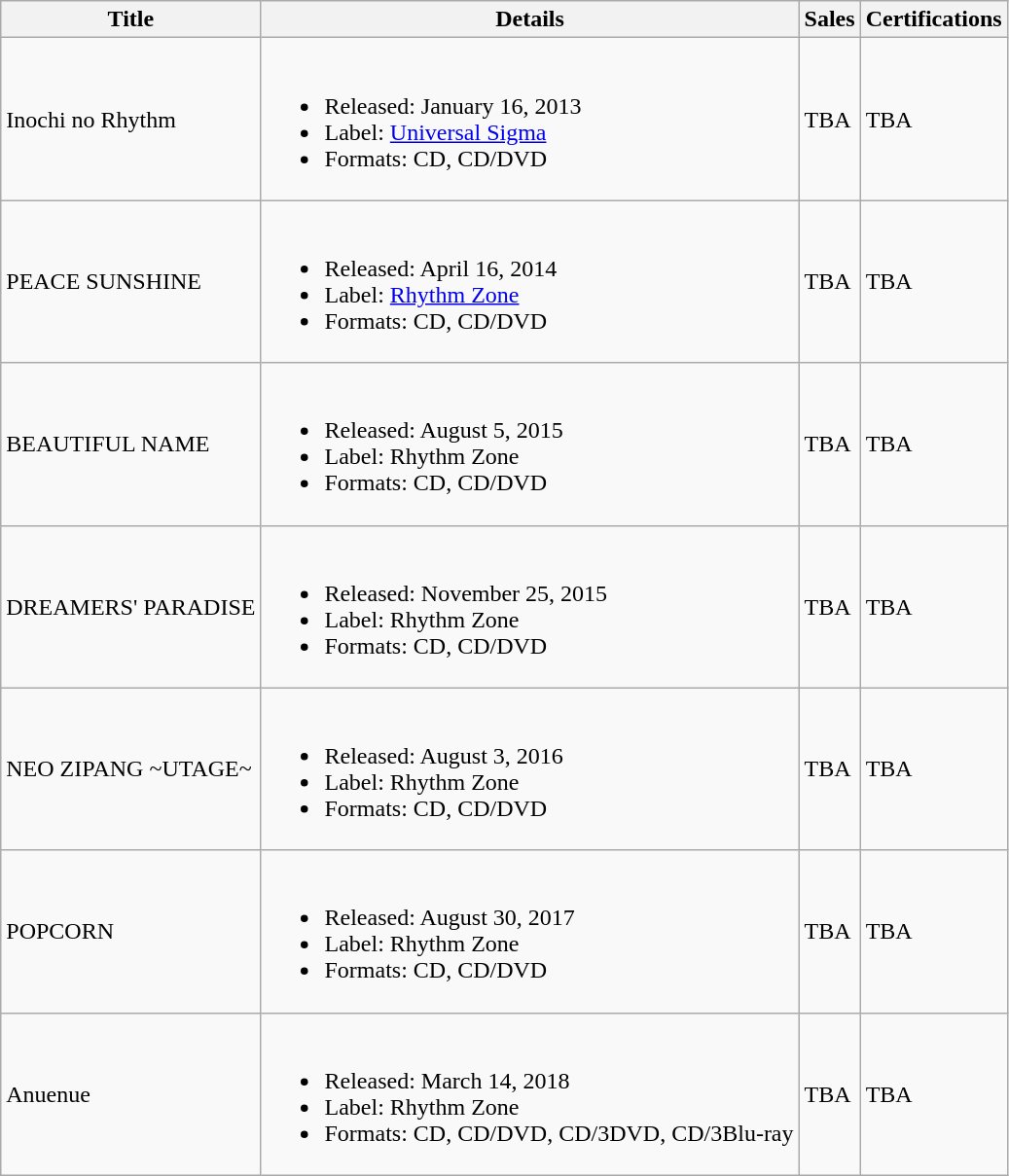<table class="wikitable">
<tr>
<th>Title</th>
<th>Details</th>
<th>Sales</th>
<th>Certifications</th>
</tr>
<tr>
<td>Inochi no Rhythm</td>
<td><br><ul><li>Released: January 16, 2013</li><li>Label: <a href='#'>Universal Sigma</a></li><li>Formats: CD, CD/DVD</li></ul></td>
<td>TBA</td>
<td>TBA</td>
</tr>
<tr>
<td>PEACE SUNSHINE</td>
<td><br><ul><li>Released: April 16, 2014</li><li>Label: <a href='#'>Rhythm Zone</a></li><li>Formats: CD, CD/DVD</li></ul></td>
<td>TBA</td>
<td>TBA</td>
</tr>
<tr>
<td>BEAUTIFUL NAME</td>
<td><br><ul><li>Released: August 5, 2015</li><li>Label: Rhythm Zone</li><li>Formats: CD, CD/DVD</li></ul></td>
<td>TBA</td>
<td>TBA</td>
</tr>
<tr>
<td>DREAMERS' PARADISE</td>
<td><br><ul><li>Released: November 25, 2015</li><li>Label: Rhythm Zone</li><li>Formats: CD, CD/DVD</li></ul></td>
<td>TBA</td>
<td>TBA</td>
</tr>
<tr>
<td>NEO ZIPANG ~UTAGE~</td>
<td><br><ul><li>Released: August 3, 2016</li><li>Label: Rhythm Zone</li><li>Formats: CD, CD/DVD</li></ul></td>
<td>TBA</td>
<td>TBA</td>
</tr>
<tr>
<td>POPCORN</td>
<td><br><ul><li>Released: August 30, 2017</li><li>Label: Rhythm Zone</li><li>Formats: CD, CD/DVD</li></ul></td>
<td>TBA</td>
<td>TBA</td>
</tr>
<tr>
<td>Anuenue</td>
<td><br><ul><li>Released: March 14, 2018</li><li>Label: Rhythm Zone</li><li>Formats: CD, CD/DVD, CD/3DVD, CD/3Blu-ray</li></ul></td>
<td>TBA</td>
<td>TBA</td>
</tr>
</table>
